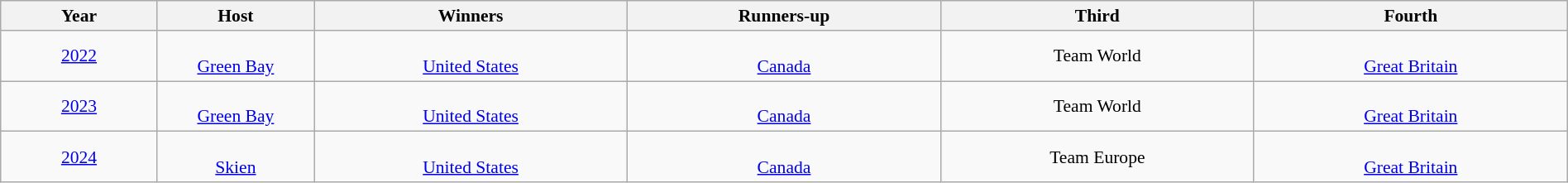<table class="wikitable" style="font-size:90%; width: 100%; text-align: center;">
<tr>
<th width=10%>Year</th>
<th width=10%>Host</th>
<th width=20%>Winners</th>
<th width=20%>Runners-up</th>
<th width=20%>Third</th>
<th width=20%>Fourth</th>
</tr>
<tr>
<td><a href='#'>2022</a></td>
<td><br><a href='#'>Green Bay</a></td>
<td><br><a href='#'>United States</a></td>
<td><br><a href='#'>Canada</a></td>
<td>Team World<br></td>
<td><br><a href='#'>Great Britain</a></td>
</tr>
<tr>
<td><a href='#'>2023</a></td>
<td><br><a href='#'>Green Bay</a></td>
<td><br><a href='#'>United States</a></td>
<td><br><a href='#'>Canada</a></td>
<td>Team World<br></td>
<td><br><a href='#'>Great Britain</a></td>
</tr>
<tr>
<td><a href='#'>2024</a></td>
<td><br><a href='#'>Skien</a></td>
<td><br><a href='#'>United States</a></td>
<td><br><a href='#'>Canada</a></td>
<td>Team Europe<br></td>
<td><br><a href='#'>Great Britain</a></td>
</tr>
</table>
